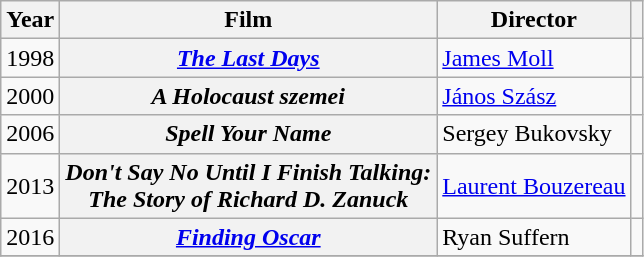<table class="wikitable plainrowheaders" style="text-align:center">
<tr>
<th scope="col">Year</th>
<th scope="col">Film</th>
<th scope="col">Director</th>
<th scope="col" class="unsortable"></th>
</tr>
<tr>
<td>1998</td>
<th scope="row"><em><a href='#'>The Last Days</a></em></th>
<td style="text-align:left"><a href='#'>James Moll</a></td>
<td></td>
</tr>
<tr>
<td>2000</td>
<th scope="row"><em>A Holocaust szemei</em></th>
<td style="text-align:left"><a href='#'>János Szász</a></td>
<td></td>
</tr>
<tr>
<td>2006</td>
<th scope="row"><em>Spell Your Name</em></th>
<td style="text-align:left">Sergey Bukovsky</td>
<td></td>
</tr>
<tr>
<td>2013</td>
<th scope="row"><em>Don't Say No Until I Finish Talking:<br>The Story of Richard D. Zanuck</em></th>
<td style="text-align:left"><a href='#'>Laurent Bouzereau</a></td>
<td></td>
</tr>
<tr>
<td>2016</td>
<th scope="row"><em><a href='#'>Finding Oscar</a></em></th>
<td style="text-align:left">Ryan Suffern</td>
<td></td>
</tr>
<tr>
</tr>
</table>
